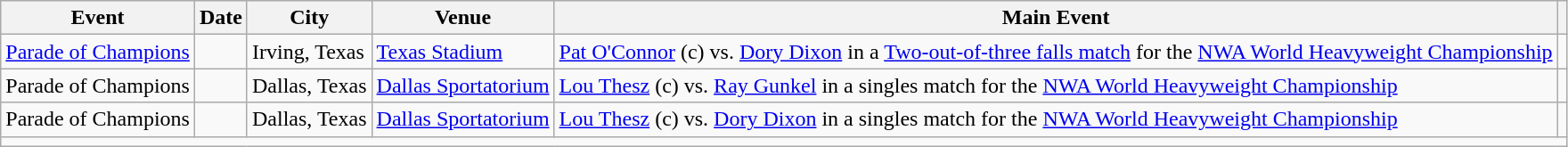<table class="wikitable" align="center">
<tr>
<th scope="col">Event</th>
<th scope="col">Date</th>
<th scope="col">City</th>
<th scope="col">Venue</th>
<th scope="col">Main Event</th>
<th class="unsortable" scope="col"></th>
</tr>
<tr>
<td><a href='#'>Parade of Champions</a></td>
<td></td>
<td>Irving, Texas</td>
<td><a href='#'>Texas Stadium</a></td>
<td><a href='#'>Pat O'Connor</a> (c) vs. <a href='#'>Dory Dixon</a> in a <a href='#'>Two-out-of-three falls match</a> for the <a href='#'>NWA World Heavyweight Championship</a></td>
<td></td>
</tr>
<tr>
<td>Parade of Champions</td>
<td></td>
<td>Dallas, Texas</td>
<td><a href='#'>Dallas Sportatorium</a></td>
<td><a href='#'>Lou Thesz</a> (c) vs. <a href='#'>Ray Gunkel</a> in a singles match for the <a href='#'>NWA World Heavyweight Championship</a></td>
<td></td>
</tr>
<tr>
<td>Parade of Champions</td>
<td></td>
<td>Dallas, Texas</td>
<td><a href='#'>Dallas Sportatorium</a></td>
<td><a href='#'>Lou Thesz</a> (c) vs. <a href='#'>Dory Dixon</a> in a singles match for the <a href='#'>NWA World Heavyweight Championship</a></td>
<td></td>
</tr>
<tr>
<td colspan=6></td>
</tr>
</table>
